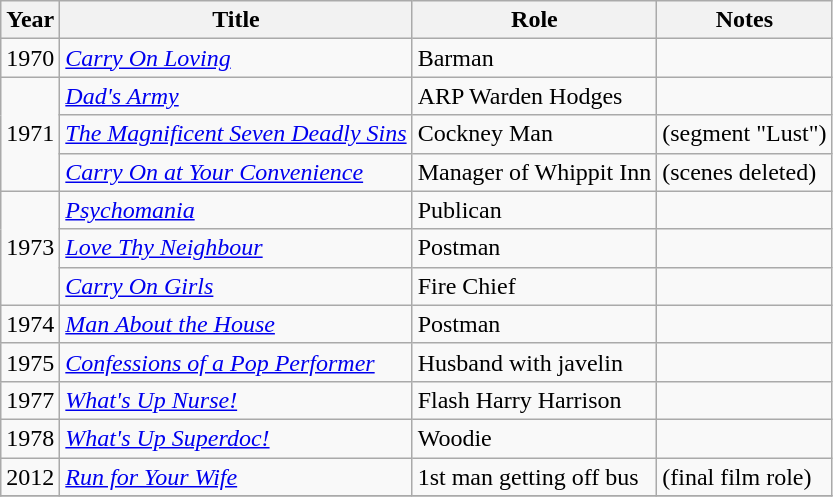<table class="wikitable">
<tr>
<th>Year</th>
<th>Title</th>
<th>Role</th>
<th>Notes</th>
</tr>
<tr>
<td>1970</td>
<td><em><a href='#'>Carry On Loving</a></em></td>
<td>Barman</td>
<td></td>
</tr>
<tr>
<td rowspan="3">1971</td>
<td><em><a href='#'>Dad's Army</a></em></td>
<td>ARP Warden Hodges</td>
<td></td>
</tr>
<tr>
<td><em><a href='#'>The Magnificent Seven Deadly Sins</a></em></td>
<td>Cockney Man</td>
<td>(segment "Lust")</td>
</tr>
<tr>
<td><em><a href='#'>Carry On at Your Convenience</a></em></td>
<td>Manager of Whippit Inn</td>
<td>(scenes deleted)</td>
</tr>
<tr>
<td rowspan="3">1973</td>
<td><em><a href='#'>Psychomania</a></em></td>
<td>Publican</td>
<td></td>
</tr>
<tr>
<td><em><a href='#'>Love Thy Neighbour</a></em></td>
<td>Postman</td>
<td></td>
</tr>
<tr>
<td><em><a href='#'>Carry On Girls</a></em></td>
<td>Fire Chief</td>
<td></td>
</tr>
<tr>
<td>1974</td>
<td><em><a href='#'>Man About the House</a></em></td>
<td>Postman</td>
<td></td>
</tr>
<tr>
<td>1975</td>
<td><em><a href='#'>Confessions of a Pop Performer</a></em></td>
<td>Husband with javelin</td>
<td></td>
</tr>
<tr>
<td>1977</td>
<td><em><a href='#'>What's Up Nurse!</a></em></td>
<td>Flash Harry Harrison</td>
<td></td>
</tr>
<tr>
<td>1978</td>
<td><em><a href='#'>What's Up Superdoc!</a></em></td>
<td>Woodie</td>
<td></td>
</tr>
<tr>
<td>2012</td>
<td><em><a href='#'>Run for Your Wife</a></em></td>
<td>1st man getting off bus</td>
<td>(final film role)</td>
</tr>
<tr>
</tr>
</table>
